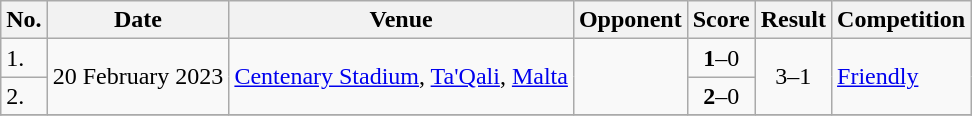<table class="wikitable">
<tr>
<th>No.</th>
<th>Date</th>
<th>Venue</th>
<th>Opponent</th>
<th>Score</th>
<th>Result</th>
<th>Competition</th>
</tr>
<tr>
<td>1.</td>
<td rowspan=2>20 February 2023</td>
<td rowspan=2><a href='#'>Centenary Stadium</a>, <a href='#'>Ta'Qali</a>, <a href='#'>Malta</a></td>
<td rowspan=2></td>
<td align=center><strong>1</strong>–0</td>
<td rowspan=2 align=center>3–1</td>
<td rowspan=2><a href='#'>Friendly</a></td>
</tr>
<tr>
<td>2.</td>
<td align=center><strong>2</strong>–0</td>
</tr>
<tr>
</tr>
</table>
